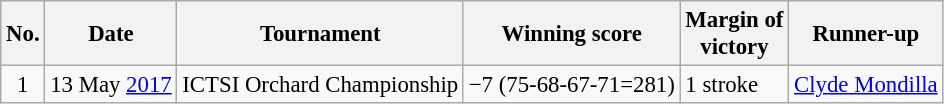<table class="wikitable" style="font-size:95%;">
<tr>
<th>No.</th>
<th>Date</th>
<th>Tournament</th>
<th>Winning score</th>
<th>Margin of<br>victory</th>
<th>Runner-up</th>
</tr>
<tr>
<td align=center>1</td>
<td align=right>13 May <a href='#'>2017</a></td>
<td>ICTSI Orchard Championship</td>
<td>−7 (75-68-67-71=281)</td>
<td>1 stroke</td>
<td> <a href='#'>Clyde Mondilla</a></td>
</tr>
</table>
